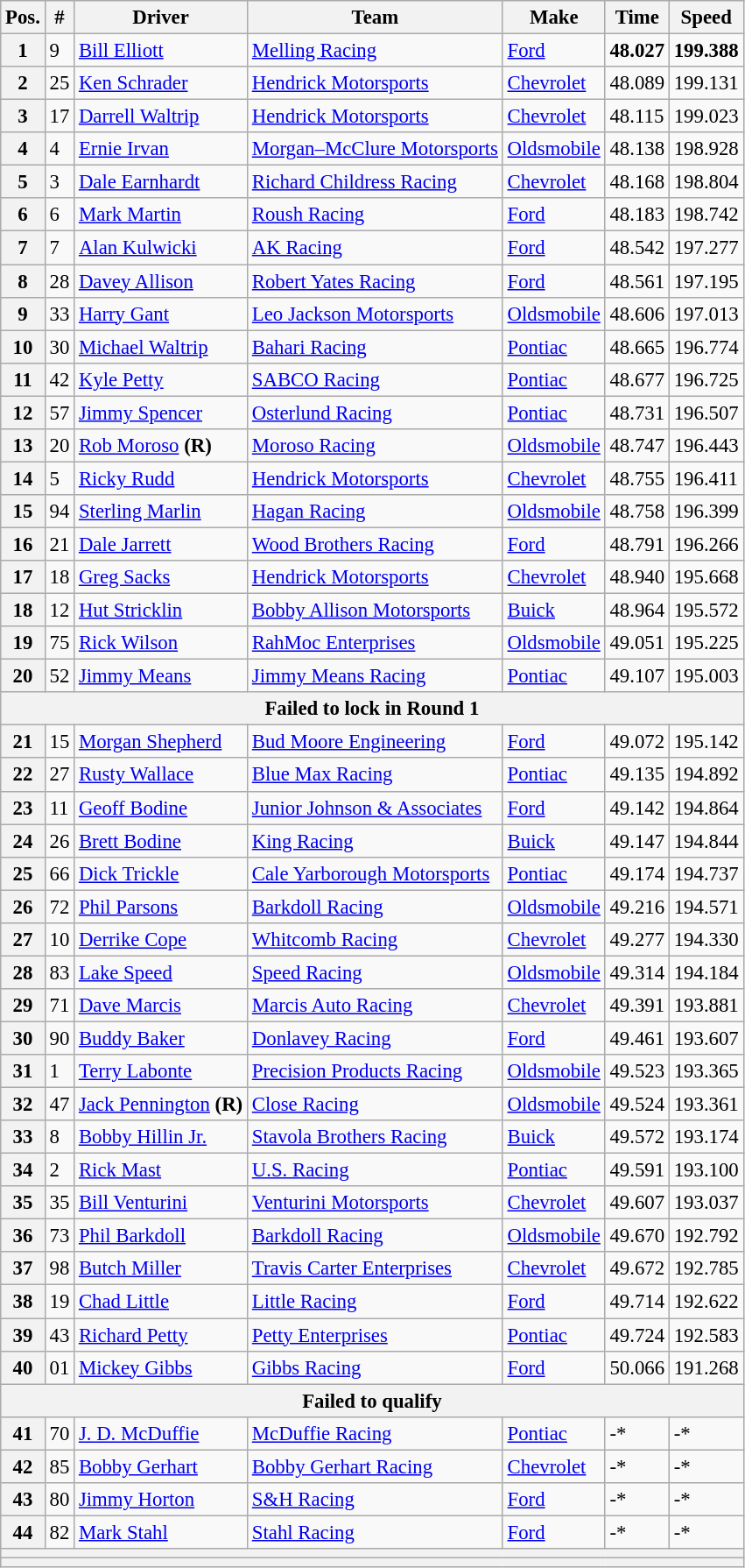<table class="wikitable" style="font-size:95%">
<tr>
<th>Pos.</th>
<th>#</th>
<th>Driver</th>
<th>Team</th>
<th>Make</th>
<th>Time</th>
<th>Speed</th>
</tr>
<tr>
<th>1</th>
<td>9</td>
<td><a href='#'>Bill Elliott</a></td>
<td><a href='#'>Melling Racing</a></td>
<td><a href='#'>Ford</a></td>
<td><strong>48.027</strong></td>
<td><strong>199.388</strong></td>
</tr>
<tr>
<th>2</th>
<td>25</td>
<td><a href='#'>Ken Schrader</a></td>
<td><a href='#'>Hendrick Motorsports</a></td>
<td><a href='#'>Chevrolet</a></td>
<td>48.089</td>
<td>199.131</td>
</tr>
<tr>
<th>3</th>
<td>17</td>
<td><a href='#'>Darrell Waltrip</a></td>
<td><a href='#'>Hendrick Motorsports</a></td>
<td><a href='#'>Chevrolet</a></td>
<td>48.115</td>
<td>199.023</td>
</tr>
<tr>
<th>4</th>
<td>4</td>
<td><a href='#'>Ernie Irvan</a></td>
<td><a href='#'>Morgan–McClure Motorsports</a></td>
<td><a href='#'>Oldsmobile</a></td>
<td>48.138</td>
<td>198.928</td>
</tr>
<tr>
<th>5</th>
<td>3</td>
<td><a href='#'>Dale Earnhardt</a></td>
<td><a href='#'>Richard Childress Racing</a></td>
<td><a href='#'>Chevrolet</a></td>
<td>48.168</td>
<td>198.804</td>
</tr>
<tr>
<th>6</th>
<td>6</td>
<td><a href='#'>Mark Martin</a></td>
<td><a href='#'>Roush Racing</a></td>
<td><a href='#'>Ford</a></td>
<td>48.183</td>
<td>198.742</td>
</tr>
<tr>
<th>7</th>
<td>7</td>
<td><a href='#'>Alan Kulwicki</a></td>
<td><a href='#'>AK Racing</a></td>
<td><a href='#'>Ford</a></td>
<td>48.542</td>
<td>197.277</td>
</tr>
<tr>
<th>8</th>
<td>28</td>
<td><a href='#'>Davey Allison</a></td>
<td><a href='#'>Robert Yates Racing</a></td>
<td><a href='#'>Ford</a></td>
<td>48.561</td>
<td>197.195</td>
</tr>
<tr>
<th>9</th>
<td>33</td>
<td><a href='#'>Harry Gant</a></td>
<td><a href='#'>Leo Jackson Motorsports</a></td>
<td><a href='#'>Oldsmobile</a></td>
<td>48.606</td>
<td>197.013</td>
</tr>
<tr>
<th>10</th>
<td>30</td>
<td><a href='#'>Michael Waltrip</a></td>
<td><a href='#'>Bahari Racing</a></td>
<td><a href='#'>Pontiac</a></td>
<td>48.665</td>
<td>196.774</td>
</tr>
<tr>
<th>11</th>
<td>42</td>
<td><a href='#'>Kyle Petty</a></td>
<td><a href='#'>SABCO Racing</a></td>
<td><a href='#'>Pontiac</a></td>
<td>48.677</td>
<td>196.725</td>
</tr>
<tr>
<th>12</th>
<td>57</td>
<td><a href='#'>Jimmy Spencer</a></td>
<td><a href='#'>Osterlund Racing</a></td>
<td><a href='#'>Pontiac</a></td>
<td>48.731</td>
<td>196.507</td>
</tr>
<tr>
<th>13</th>
<td>20</td>
<td><a href='#'>Rob Moroso</a> <strong>(R)</strong></td>
<td><a href='#'>Moroso Racing</a></td>
<td><a href='#'>Oldsmobile</a></td>
<td>48.747</td>
<td>196.443</td>
</tr>
<tr>
<th>14</th>
<td>5</td>
<td><a href='#'>Ricky Rudd</a></td>
<td><a href='#'>Hendrick Motorsports</a></td>
<td><a href='#'>Chevrolet</a></td>
<td>48.755</td>
<td>196.411</td>
</tr>
<tr>
<th>15</th>
<td>94</td>
<td><a href='#'>Sterling Marlin</a></td>
<td><a href='#'>Hagan Racing</a></td>
<td><a href='#'>Oldsmobile</a></td>
<td>48.758</td>
<td>196.399</td>
</tr>
<tr>
<th>16</th>
<td>21</td>
<td><a href='#'>Dale Jarrett</a></td>
<td><a href='#'>Wood Brothers Racing</a></td>
<td><a href='#'>Ford</a></td>
<td>48.791</td>
<td>196.266</td>
</tr>
<tr>
<th>17</th>
<td>18</td>
<td><a href='#'>Greg Sacks</a></td>
<td><a href='#'>Hendrick Motorsports</a></td>
<td><a href='#'>Chevrolet</a></td>
<td>48.940</td>
<td>195.668</td>
</tr>
<tr>
<th>18</th>
<td>12</td>
<td><a href='#'>Hut Stricklin</a></td>
<td><a href='#'>Bobby Allison Motorsports</a></td>
<td><a href='#'>Buick</a></td>
<td>48.964</td>
<td>195.572</td>
</tr>
<tr>
<th>19</th>
<td>75</td>
<td><a href='#'>Rick Wilson</a></td>
<td><a href='#'>RahMoc Enterprises</a></td>
<td><a href='#'>Oldsmobile</a></td>
<td>49.051</td>
<td>195.225</td>
</tr>
<tr>
<th>20</th>
<td>52</td>
<td><a href='#'>Jimmy Means</a></td>
<td><a href='#'>Jimmy Means Racing</a></td>
<td><a href='#'>Pontiac</a></td>
<td>49.107</td>
<td>195.003</td>
</tr>
<tr>
<th colspan="7">Failed to lock in Round 1</th>
</tr>
<tr>
<th>21</th>
<td>15</td>
<td><a href='#'>Morgan Shepherd</a></td>
<td><a href='#'>Bud Moore Engineering</a></td>
<td><a href='#'>Ford</a></td>
<td>49.072</td>
<td>195.142</td>
</tr>
<tr>
<th>22</th>
<td>27</td>
<td><a href='#'>Rusty Wallace</a></td>
<td><a href='#'>Blue Max Racing</a></td>
<td><a href='#'>Pontiac</a></td>
<td>49.135</td>
<td>194.892</td>
</tr>
<tr>
<th>23</th>
<td>11</td>
<td><a href='#'>Geoff Bodine</a></td>
<td><a href='#'>Junior Johnson & Associates</a></td>
<td><a href='#'>Ford</a></td>
<td>49.142</td>
<td>194.864</td>
</tr>
<tr>
<th>24</th>
<td>26</td>
<td><a href='#'>Brett Bodine</a></td>
<td><a href='#'>King Racing</a></td>
<td><a href='#'>Buick</a></td>
<td>49.147</td>
<td>194.844</td>
</tr>
<tr>
<th>25</th>
<td>66</td>
<td><a href='#'>Dick Trickle</a></td>
<td><a href='#'>Cale Yarborough Motorsports</a></td>
<td><a href='#'>Pontiac</a></td>
<td>49.174</td>
<td>194.737</td>
</tr>
<tr>
<th>26</th>
<td>72</td>
<td><a href='#'>Phil Parsons</a></td>
<td><a href='#'>Barkdoll Racing</a></td>
<td><a href='#'>Oldsmobile</a></td>
<td>49.216</td>
<td>194.571</td>
</tr>
<tr>
<th>27</th>
<td>10</td>
<td><a href='#'>Derrike Cope</a></td>
<td><a href='#'>Whitcomb Racing</a></td>
<td><a href='#'>Chevrolet</a></td>
<td>49.277</td>
<td>194.330</td>
</tr>
<tr>
<th>28</th>
<td>83</td>
<td><a href='#'>Lake Speed</a></td>
<td><a href='#'>Speed Racing</a></td>
<td><a href='#'>Oldsmobile</a></td>
<td>49.314</td>
<td>194.184</td>
</tr>
<tr>
<th>29</th>
<td>71</td>
<td><a href='#'>Dave Marcis</a></td>
<td><a href='#'>Marcis Auto Racing</a></td>
<td><a href='#'>Chevrolet</a></td>
<td>49.391</td>
<td>193.881</td>
</tr>
<tr>
<th>30</th>
<td>90</td>
<td><a href='#'>Buddy Baker</a></td>
<td><a href='#'>Donlavey Racing</a></td>
<td><a href='#'>Ford</a></td>
<td>49.461</td>
<td>193.607</td>
</tr>
<tr>
<th>31</th>
<td>1</td>
<td><a href='#'>Terry Labonte</a></td>
<td><a href='#'>Precision Products Racing</a></td>
<td><a href='#'>Oldsmobile</a></td>
<td>49.523</td>
<td>193.365</td>
</tr>
<tr>
<th>32</th>
<td>47</td>
<td><a href='#'>Jack Pennington</a> <strong>(R)</strong></td>
<td><a href='#'>Close Racing</a></td>
<td><a href='#'>Oldsmobile</a></td>
<td>49.524</td>
<td>193.361</td>
</tr>
<tr>
<th>33</th>
<td>8</td>
<td><a href='#'>Bobby Hillin Jr.</a></td>
<td><a href='#'>Stavola Brothers Racing</a></td>
<td><a href='#'>Buick</a></td>
<td>49.572</td>
<td>193.174</td>
</tr>
<tr>
<th>34</th>
<td>2</td>
<td><a href='#'>Rick Mast</a></td>
<td><a href='#'>U.S. Racing</a></td>
<td><a href='#'>Pontiac</a></td>
<td>49.591</td>
<td>193.100</td>
</tr>
<tr>
<th>35</th>
<td>35</td>
<td><a href='#'>Bill Venturini</a></td>
<td><a href='#'>Venturini Motorsports</a></td>
<td><a href='#'>Chevrolet</a></td>
<td>49.607</td>
<td>193.037</td>
</tr>
<tr>
<th>36</th>
<td>73</td>
<td><a href='#'>Phil Barkdoll</a></td>
<td><a href='#'>Barkdoll Racing</a></td>
<td><a href='#'>Oldsmobile</a></td>
<td>49.670</td>
<td>192.792</td>
</tr>
<tr>
<th>37</th>
<td>98</td>
<td><a href='#'>Butch Miller</a></td>
<td><a href='#'>Travis Carter Enterprises</a></td>
<td><a href='#'>Chevrolet</a></td>
<td>49.672</td>
<td>192.785</td>
</tr>
<tr>
<th>38</th>
<td>19</td>
<td><a href='#'>Chad Little</a></td>
<td><a href='#'>Little Racing</a></td>
<td><a href='#'>Ford</a></td>
<td>49.714</td>
<td>192.622</td>
</tr>
<tr>
<th>39</th>
<td>43</td>
<td><a href='#'>Richard Petty</a></td>
<td><a href='#'>Petty Enterprises</a></td>
<td><a href='#'>Pontiac</a></td>
<td>49.724</td>
<td>192.583</td>
</tr>
<tr>
<th>40</th>
<td>01</td>
<td><a href='#'>Mickey Gibbs</a></td>
<td><a href='#'>Gibbs Racing</a></td>
<td><a href='#'>Ford</a></td>
<td>50.066</td>
<td>191.268</td>
</tr>
<tr>
<th colspan="7">Failed to qualify</th>
</tr>
<tr>
<th>41</th>
<td>70</td>
<td><a href='#'>J. D. McDuffie</a></td>
<td><a href='#'>McDuffie Racing</a></td>
<td><a href='#'>Pontiac</a></td>
<td>-*</td>
<td>-*</td>
</tr>
<tr>
<th>42</th>
<td>85</td>
<td><a href='#'>Bobby Gerhart</a></td>
<td><a href='#'>Bobby Gerhart Racing</a></td>
<td><a href='#'>Chevrolet</a></td>
<td>-*</td>
<td>-*</td>
</tr>
<tr>
<th>43</th>
<td>80</td>
<td><a href='#'>Jimmy Horton</a></td>
<td><a href='#'>S&H Racing</a></td>
<td><a href='#'>Ford</a></td>
<td>-*</td>
<td>-*</td>
</tr>
<tr>
<th>44</th>
<td>82</td>
<td><a href='#'>Mark Stahl</a></td>
<td><a href='#'>Stahl Racing</a></td>
<td><a href='#'>Ford</a></td>
<td>-*</td>
<td>-*</td>
</tr>
<tr>
<th colspan="7"></th>
</tr>
<tr>
<th colspan="7"></th>
</tr>
</table>
